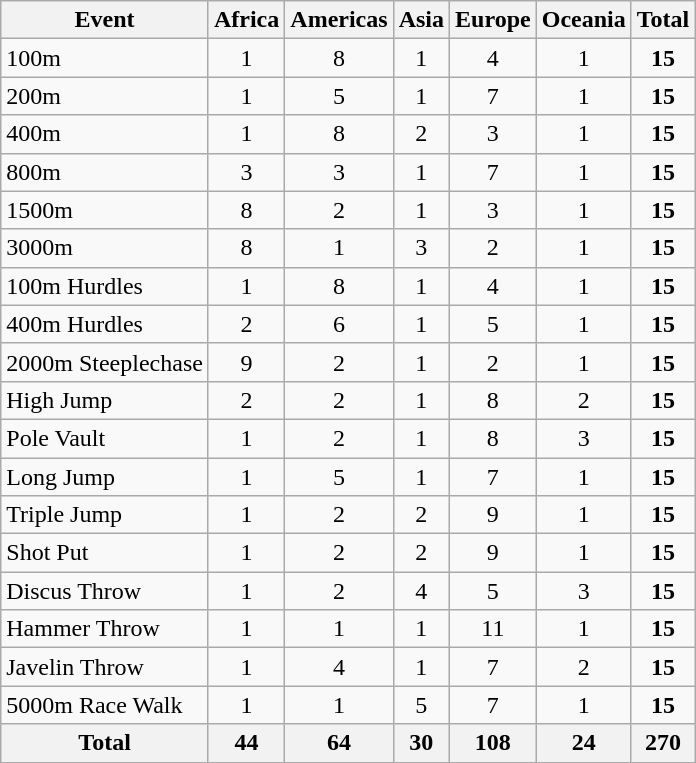<table class="wikitable">
<tr>
<th>Event</th>
<th>Africa</th>
<th>Americas</th>
<th>Asia</th>
<th>Europe</th>
<th>Oceania</th>
<th>Total</th>
</tr>
<tr align=center>
<td align=left>100m</td>
<td>1</td>
<td>8</td>
<td>1</td>
<td>4</td>
<td>1</td>
<td><strong>15</strong></td>
</tr>
<tr align=center>
<td align=left>200m</td>
<td>1</td>
<td>5</td>
<td>1</td>
<td>7</td>
<td>1</td>
<td><strong>15</strong></td>
</tr>
<tr align=center>
<td align=left>400m</td>
<td>1</td>
<td>8</td>
<td>2</td>
<td>3</td>
<td>1</td>
<td><strong>15</strong></td>
</tr>
<tr align=center>
<td align=left>800m</td>
<td>3</td>
<td>3</td>
<td>1</td>
<td>7</td>
<td>1</td>
<td><strong>15</strong></td>
</tr>
<tr align=center>
<td align=left>1500m</td>
<td>8</td>
<td>2</td>
<td>1</td>
<td>3</td>
<td>1</td>
<td><strong>15</strong></td>
</tr>
<tr align=center>
<td align=left>3000m</td>
<td>8</td>
<td>1</td>
<td>3</td>
<td>2</td>
<td>1</td>
<td><strong>15</strong></td>
</tr>
<tr align=center>
<td align=left>100m Hurdles</td>
<td>1</td>
<td>8</td>
<td>1</td>
<td>4</td>
<td>1</td>
<td><strong>15</strong></td>
</tr>
<tr align=center>
<td align=left>400m Hurdles</td>
<td>2</td>
<td>6</td>
<td>1</td>
<td>5</td>
<td>1</td>
<td><strong>15</strong></td>
</tr>
<tr align=center>
<td align=left>2000m Steeplechase</td>
<td>9</td>
<td>2</td>
<td>1</td>
<td>2</td>
<td>1</td>
<td><strong>15</strong></td>
</tr>
<tr align=center>
<td align=left>High Jump</td>
<td>2</td>
<td>2</td>
<td>1</td>
<td>8</td>
<td>2</td>
<td><strong>15</strong></td>
</tr>
<tr align=center>
<td align=left>Pole Vault</td>
<td>1</td>
<td>2</td>
<td>1</td>
<td>8</td>
<td>3</td>
<td><strong>15</strong></td>
</tr>
<tr align=center>
<td align=left>Long Jump</td>
<td>1</td>
<td>5</td>
<td>1</td>
<td>7</td>
<td>1</td>
<td><strong>15</strong></td>
</tr>
<tr align=center>
<td align=left>Triple Jump</td>
<td>1</td>
<td>2</td>
<td>2</td>
<td>9</td>
<td>1</td>
<td><strong>15</strong></td>
</tr>
<tr align=center>
<td align=left>Shot Put</td>
<td>1</td>
<td>2</td>
<td>2</td>
<td>9</td>
<td>1</td>
<td><strong>15</strong></td>
</tr>
<tr align=center>
<td align=left>Discus Throw</td>
<td>1</td>
<td>2</td>
<td>4</td>
<td>5</td>
<td>3</td>
<td><strong>15</strong></td>
</tr>
<tr align=center>
<td align=left>Hammer Throw</td>
<td>1</td>
<td>1</td>
<td>1</td>
<td>11</td>
<td>1</td>
<td><strong>15</strong></td>
</tr>
<tr align=center>
<td align=left>Javelin Throw</td>
<td>1</td>
<td>4</td>
<td>1</td>
<td>7</td>
<td>2</td>
<td><strong>15</strong></td>
</tr>
<tr align=center>
<td align=left>5000m Race Walk</td>
<td>1</td>
<td>1</td>
<td>5</td>
<td>7</td>
<td>1</td>
<td><strong>15</strong></td>
</tr>
<tr>
<th>Total</th>
<th>44</th>
<th>64</th>
<th>30</th>
<th>108</th>
<th>24</th>
<th>270</th>
</tr>
</table>
